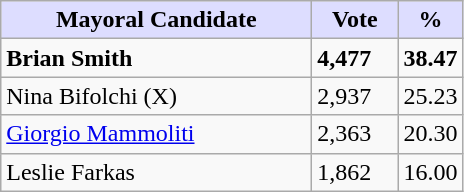<table class="wikitable">
<tr>
<th style="background:#ddf; width:200px;">Mayoral Candidate</th>
<th style="background:#ddf; width:50px;">Vote</th>
<th style="background:#ddf; width:30px;">%</th>
</tr>
<tr>
<td><strong>Brian Smith</strong></td>
<td><strong>4,477</strong></td>
<td><strong>38.47</strong></td>
</tr>
<tr>
<td>Nina Bifolchi (X)</td>
<td>2,937</td>
<td>25.23</td>
</tr>
<tr>
<td><a href='#'>Giorgio Mammoliti</a></td>
<td>2,363</td>
<td>20.30</td>
</tr>
<tr>
<td>Leslie Farkas</td>
<td>1,862</td>
<td>16.00</td>
</tr>
</table>
